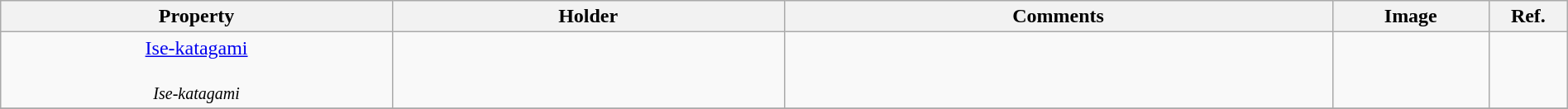<table class="wikitable sortable"  style="width:100%;">
<tr>
<th width="25%" align="left">Property</th>
<th width="25%" align="left">Holder</th>
<th width="35%" align="left" class="unsortable">Comments</th>
<th width="10%" align="left" class="unsortable">Image</th>
<th width="5%" align="left" class="unsortable">Ref.</th>
</tr>
<tr>
<td align="center"><a href='#'>Ise-katagami</a><br><br><small><em>Ise-katagami</em></small></td>
<td></td>
<td></td>
<td></td>
<td></td>
</tr>
<tr>
</tr>
</table>
